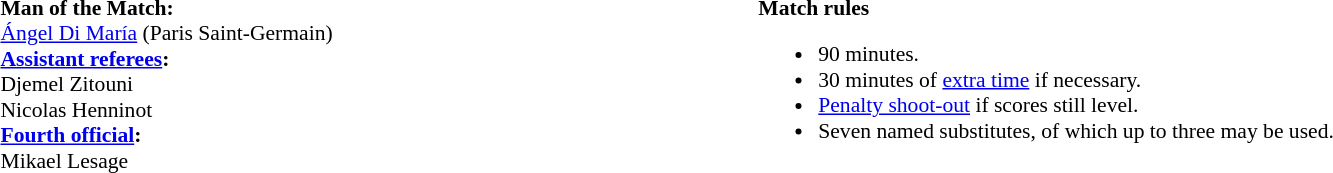<table style="width:100%; font-size:90%;">
<tr>
<td style="width:40%; vertical-align:top;"><br><strong>Man of the Match:</strong>
<br><a href='#'>Ángel Di María</a> (Paris Saint-Germain)<br><strong><a href='#'>Assistant referees</a>:</strong>
<br>Djemel Zitouni
<br>Nicolas Henninot
<br><strong><a href='#'>Fourth official</a>:</strong>
<br>Mikael Lesage</td>
<td style="width:60%; vertical-align:top;"><br><strong>Match rules</strong><ul><li>90 minutes.</li><li>30 minutes of <a href='#'>extra time</a> if necessary.</li><li><a href='#'>Penalty shoot-out</a> if scores still level.</li><li>Seven named substitutes, of which up to three may be used.</li></ul></td>
</tr>
</table>
